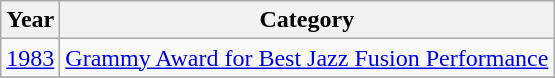<table class="wikitable">
<tr>
<th align="left">Year</th>
<th align="left">Category</th>
</tr>
<tr>
<td align="left"><a href='#'>1983</a></td>
<td align="left"><a href='#'>Grammy Award for Best Jazz Fusion Performance</a></td>
</tr>
<tr>
</tr>
</table>
